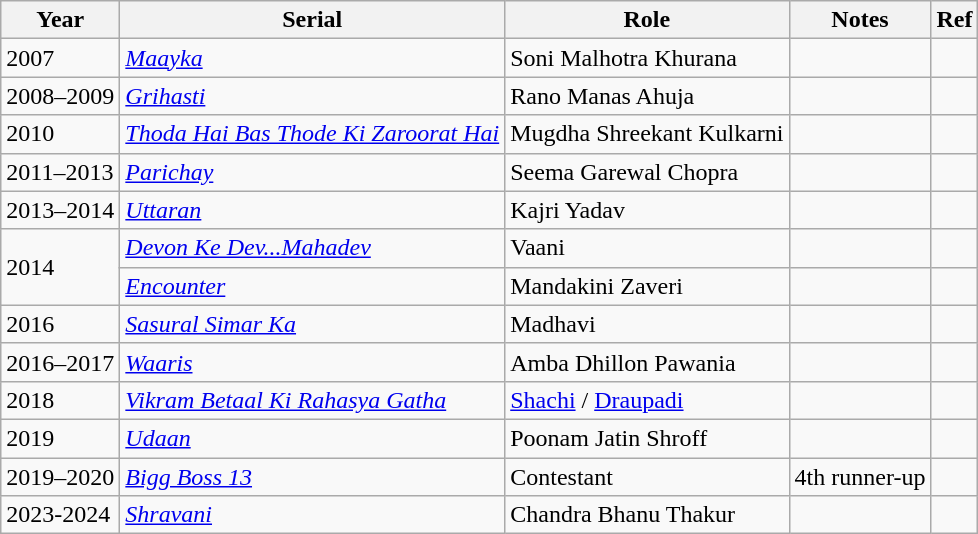<table class="wikitable sortable">
<tr>
<th>Year</th>
<th>Serial</th>
<th>Role</th>
<th>Notes</th>
<th>Ref</th>
</tr>
<tr>
<td>2007</td>
<td><em><a href='#'>Maayka</a></em></td>
<td>Soni Malhotra Khurana</td>
<td></td>
<td></td>
</tr>
<tr>
<td>2008–2009</td>
<td><em><a href='#'>Grihasti</a></em></td>
<td>Rano Manas Ahuja</td>
<td></td>
<td></td>
</tr>
<tr>
<td>2010</td>
<td><em><a href='#'>Thoda Hai Bas Thode Ki Zaroorat Hai</a></em></td>
<td>Mugdha Shreekant Kulkarni</td>
<td></td>
<td></td>
</tr>
<tr>
<td>2011–2013</td>
<td><em><a href='#'>Parichay</a></em></td>
<td>Seema Garewal Chopra</td>
<td></td>
<td></td>
</tr>
<tr>
<td>2013–2014</td>
<td><em><a href='#'>Uttaran</a></em></td>
<td>Kajri Yadav</td>
<td></td>
<td></td>
</tr>
<tr>
<td rowspan="2">2014</td>
<td><em><a href='#'>Devon Ke Dev...Mahadev</a></em></td>
<td>Vaani</td>
<td></td>
<td></td>
</tr>
<tr>
<td><em><a href='#'>Encounter</a></em></td>
<td>Mandakini Zaveri</td>
<td></td>
<td></td>
</tr>
<tr>
<td>2016</td>
<td><em><a href='#'>Sasural Simar Ka</a></em></td>
<td>Madhavi</td>
<td></td>
<td></td>
</tr>
<tr>
<td>2016–2017</td>
<td><em><a href='#'>Waaris</a></em></td>
<td>Amba Dhillon Pawania</td>
<td></td>
<td style="text-align:center;"></td>
</tr>
<tr>
<td>2018</td>
<td><em><a href='#'>Vikram Betaal Ki Rahasya Gatha</a></em></td>
<td><a href='#'>Shachi</a> / <a href='#'>Draupadi</a></td>
<td></td>
<td></td>
</tr>
<tr>
<td>2019</td>
<td><em><a href='#'>Udaan</a></em></td>
<td>Poonam Jatin Shroff</td>
<td></td>
<td></td>
</tr>
<tr>
<td>2019–2020</td>
<td><em><a href='#'>Bigg Boss 13</a></em></td>
<td>Contestant</td>
<td>4th runner-up</td>
<td></td>
</tr>
<tr>
<td>2023-2024</td>
<td><em><a href='#'>Shravani</a></em></td>
<td>Chandra Bhanu Thakur</td>
<td></td>
<td></td>
</tr>
</table>
